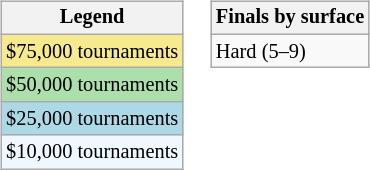<table>
<tr valign=top>
<td><br><table class=wikitable style="font-size:85%">
<tr>
<th>Legend</th>
</tr>
<tr style="background:#f7e98e;">
<td>$75,000 tournaments</td>
</tr>
<tr style="background:#addfad;">
<td>$50,000 tournaments</td>
</tr>
<tr style="background:lightblue;">
<td>$25,000 tournaments</td>
</tr>
<tr style="background:#f0f8ff;">
<td>$10,000 tournaments</td>
</tr>
</table>
</td>
<td><br><table class=wikitable style="font-size:85%">
<tr>
<th>Finals by surface</th>
</tr>
<tr>
<td>Hard (5–9)</td>
</tr>
</table>
</td>
</tr>
</table>
